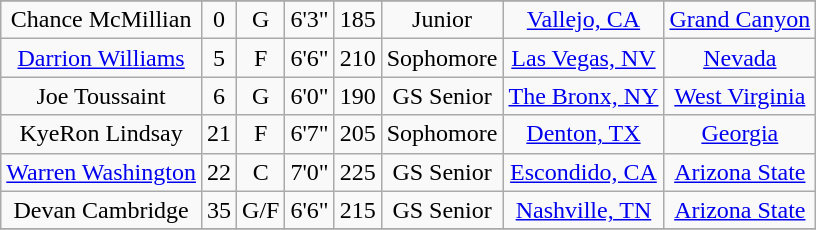<table class="wikitable sortable" style="text-align: center">
<tr align=center>
</tr>
<tr>
<td>Chance McMillian</td>
<td>0</td>
<td>G</td>
<td>6'3"</td>
<td>185</td>
<td>Junior</td>
<td><a href='#'>Vallejo, CA</a></td>
<td><a href='#'>Grand Canyon</a></td>
</tr>
<tr>
<td><a href='#'>Darrion Williams</a></td>
<td>5</td>
<td>F</td>
<td>6'6"</td>
<td>210</td>
<td>Sophomore</td>
<td><a href='#'>Las Vegas, NV</a></td>
<td><a href='#'>Nevada</a></td>
</tr>
<tr>
<td>Joe Toussaint</td>
<td>6</td>
<td>G</td>
<td>6'0"</td>
<td>190</td>
<td>GS Senior</td>
<td><a href='#'>The Bronx, NY</a></td>
<td><a href='#'>West Virginia</a></td>
</tr>
<tr>
<td>KyeRon Lindsay</td>
<td>21</td>
<td>F</td>
<td>6'7"</td>
<td>205</td>
<td>Sophomore</td>
<td><a href='#'>Denton, TX</a></td>
<td><a href='#'>Georgia</a></td>
</tr>
<tr>
<td><a href='#'>Warren Washington</a></td>
<td>22</td>
<td>C</td>
<td>7'0"</td>
<td>225</td>
<td>GS Senior</td>
<td><a href='#'>Escondido, CA</a></td>
<td><a href='#'>Arizona State</a></td>
</tr>
<tr>
<td>Devan Cambridge</td>
<td>35</td>
<td>G/F</td>
<td>6'6"</td>
<td>215</td>
<td>GS Senior</td>
<td><a href='#'>Nashville, TN</a></td>
<td><a href='#'>Arizona State</a></td>
</tr>
<tr>
</tr>
</table>
